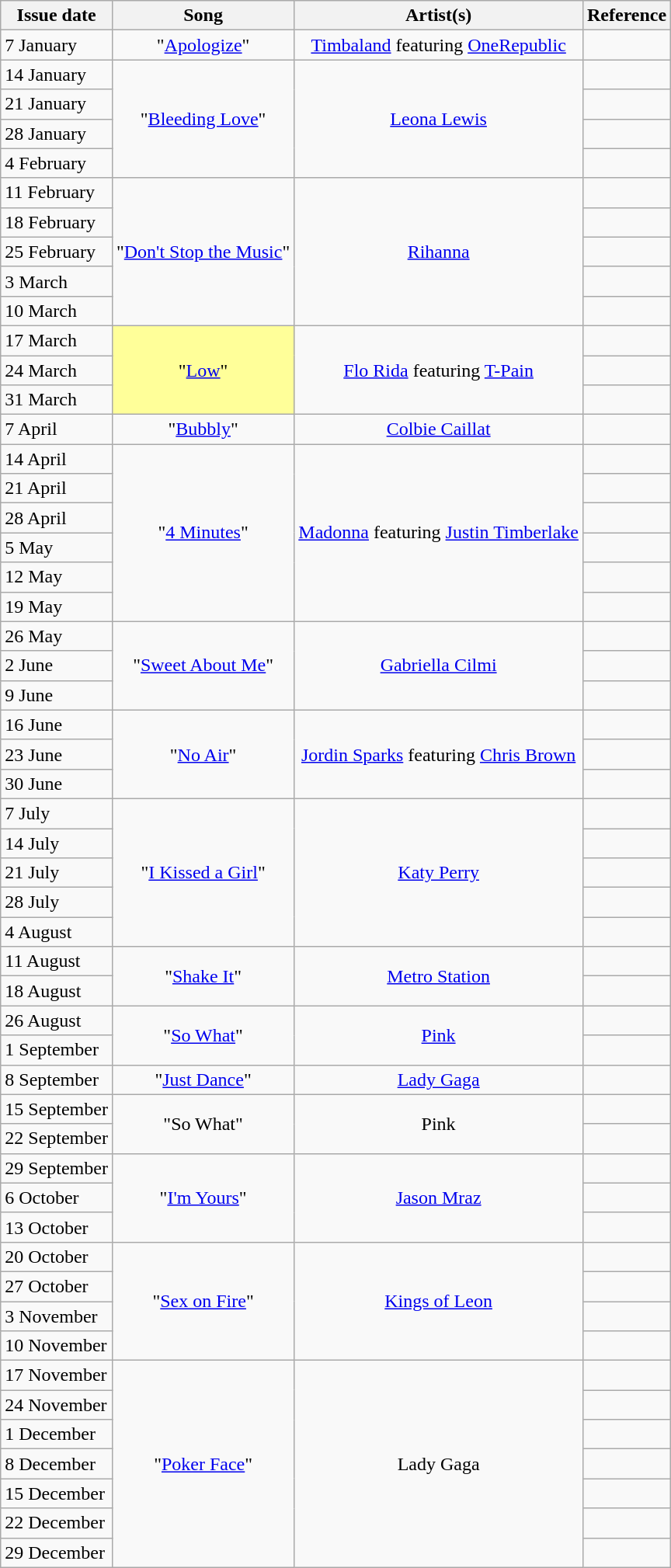<table class="wikitable">
<tr>
<th>Issue date</th>
<th>Song</th>
<th>Artist(s)</th>
<th>Reference</th>
</tr>
<tr>
<td align="left">7 January</td>
<td align="center">"<a href='#'>Apologize</a>"</td>
<td align="center"><a href='#'>Timbaland</a> featuring <a href='#'>OneRepublic</a></td>
<td align="center"></td>
</tr>
<tr>
<td align="left">14 January</td>
<td align="center" rowspan="4">"<a href='#'>Bleeding Love</a>"</td>
<td align="center" rowspan="4"><a href='#'>Leona Lewis</a></td>
<td align="center"></td>
</tr>
<tr>
<td align="left">21 January</td>
<td align="center"></td>
</tr>
<tr>
<td align="left">28 January</td>
<td align="center"></td>
</tr>
<tr>
<td align="left">4 February</td>
<td align="center"></td>
</tr>
<tr>
<td align="left">11 February</td>
<td align="center" rowspan="5">"<a href='#'>Don't Stop the Music</a>"</td>
<td align="center" rowspan="5"><a href='#'>Rihanna</a></td>
<td align="center"></td>
</tr>
<tr>
<td align="left">18 February</td>
<td align="center"></td>
</tr>
<tr>
<td align="left">25 February</td>
<td align="center"></td>
</tr>
<tr>
<td align="left">3 March</td>
<td align="center"></td>
</tr>
<tr>
<td align="left">10 March</td>
<td align="center"></td>
</tr>
<tr>
<td align="left">17 March</td>
<td bgcolor=#FFFF99 align="center" rowspan="3">"<a href='#'>Low</a>"</td>
<td align="center" rowspan="3"><a href='#'>Flo Rida</a> featuring <a href='#'>T-Pain</a></td>
<td align="center"></td>
</tr>
<tr>
<td align="left">24 March</td>
<td align="center"></td>
</tr>
<tr>
<td align="left">31 March</td>
<td align="center"></td>
</tr>
<tr>
<td align="left">7 April</td>
<td align="center">"<a href='#'>Bubbly</a>"</td>
<td align="center"><a href='#'>Colbie Caillat</a></td>
<td align="center"></td>
</tr>
<tr>
<td align="left">14 April</td>
<td align="center" rowspan="6">"<a href='#'>4 Minutes</a>"</td>
<td align="center" rowspan="6"><a href='#'>Madonna</a> featuring <a href='#'>Justin Timberlake</a></td>
<td align="center"></td>
</tr>
<tr>
<td align="left">21 April</td>
<td align="center"></td>
</tr>
<tr>
<td align="left">28 April</td>
<td align="center"></td>
</tr>
<tr>
<td align="left">5 May</td>
<td align="center"></td>
</tr>
<tr>
<td align="left">12 May</td>
<td align="center"></td>
</tr>
<tr>
<td align="left">19 May</td>
<td align="center"></td>
</tr>
<tr>
<td align="left">26 May</td>
<td align="center" rowspan="3">"<a href='#'>Sweet About Me</a>"</td>
<td align="center" rowspan="3"><a href='#'>Gabriella Cilmi</a></td>
<td align="center"></td>
</tr>
<tr>
<td align="left">2 June</td>
<td align="center"></td>
</tr>
<tr>
<td align="left">9 June</td>
<td align="center"></td>
</tr>
<tr>
<td align="left">16 June</td>
<td align="center" rowspan="3">"<a href='#'>No Air</a>"</td>
<td align="center" rowspan="3"><a href='#'>Jordin Sparks</a> featuring <a href='#'>Chris Brown</a></td>
<td align="center"></td>
</tr>
<tr>
<td align="left">23 June</td>
<td align="center"></td>
</tr>
<tr>
<td align="left">30 June</td>
<td align="center"></td>
</tr>
<tr>
<td align="left">7 July</td>
<td align="center" rowspan="5">"<a href='#'>I Kissed a Girl</a>"</td>
<td align="center" rowspan="5"><a href='#'>Katy Perry</a></td>
<td align="center"></td>
</tr>
<tr>
<td align="left">14 July</td>
<td align="center"></td>
</tr>
<tr>
<td align="left">21 July</td>
<td align="center"></td>
</tr>
<tr>
<td align="left">28 July</td>
<td align="center"></td>
</tr>
<tr>
<td align="left">4 August</td>
<td align="center"></td>
</tr>
<tr>
<td align="left">11 August</td>
<td align="center" rowspan="2">"<a href='#'>Shake It</a>"</td>
<td align="center" rowspan="2"><a href='#'>Metro Station</a></td>
<td align="center"></td>
</tr>
<tr>
<td align="left">18 August</td>
<td align="center"></td>
</tr>
<tr>
<td align="left">26 August</td>
<td align="center" rowspan="2">"<a href='#'>So What</a>"</td>
<td align="center" rowspan="2"><a href='#'>Pink</a></td>
<td align="center"></td>
</tr>
<tr>
<td align="left">1 September</td>
<td align="center"></td>
</tr>
<tr>
<td align="left">8 September</td>
<td align="center">"<a href='#'>Just Dance</a>"</td>
<td align="center"><a href='#'>Lady Gaga</a></td>
<td align="center"></td>
</tr>
<tr>
<td align="left">15 September</td>
<td align="center" rowspan="2">"So What"</td>
<td align="center" rowspan="2">Pink</td>
<td align="center"></td>
</tr>
<tr>
<td align="left">22 September</td>
<td align="center"></td>
</tr>
<tr>
<td align="left">29 September</td>
<td align="center" rowspan="3">"<a href='#'>I'm Yours</a>"</td>
<td align="center" rowspan="3"><a href='#'>Jason Mraz</a></td>
<td align="center"></td>
</tr>
<tr>
<td align="left">6 October</td>
<td align="center"></td>
</tr>
<tr>
<td align="left">13 October</td>
<td align="center"></td>
</tr>
<tr>
<td align="left">20 October</td>
<td align="center" rowspan="4">"<a href='#'>Sex on Fire</a>"</td>
<td align="center" rowspan="4"><a href='#'>Kings of Leon</a></td>
<td align="center"></td>
</tr>
<tr>
<td align="left">27 October</td>
<td align="center"></td>
</tr>
<tr>
<td align="left">3 November</td>
<td align="center"></td>
</tr>
<tr>
<td align="left">10 November</td>
<td align="center"></td>
</tr>
<tr>
<td align="left">17 November</td>
<td align="center" rowspan="7">"<a href='#'>Poker Face</a>"</td>
<td align="center" rowspan="7">Lady Gaga</td>
<td align="center"></td>
</tr>
<tr>
<td align="left">24 November</td>
<td align="center"></td>
</tr>
<tr>
<td align="left">1 December</td>
<td align="center"></td>
</tr>
<tr>
<td align="left">8 December</td>
<td align="center"></td>
</tr>
<tr>
<td align="left">15 December</td>
<td align="center"></td>
</tr>
<tr>
<td align="left">22 December</td>
<td align="center"></td>
</tr>
<tr>
<td align="left">29 December</td>
<td align="center"></td>
</tr>
</table>
